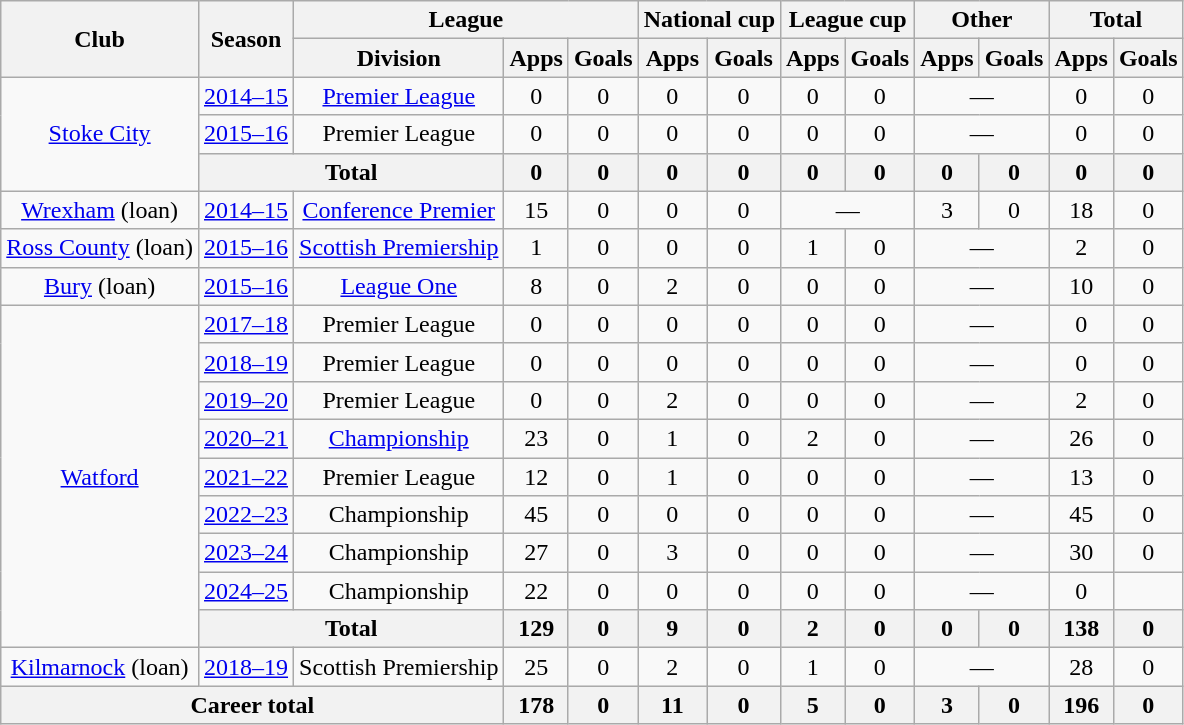<table class="wikitable" style="text-align: center;">
<tr>
<th rowspan="2">Club</th>
<th rowspan="2">Season</th>
<th colspan="3">League</th>
<th colspan="2">National cup</th>
<th colspan="2">League cup</th>
<th colspan="2">Other</th>
<th colspan="2">Total</th>
</tr>
<tr>
<th>Division</th>
<th>Apps</th>
<th>Goals</th>
<th>Apps</th>
<th>Goals</th>
<th>Apps</th>
<th>Goals</th>
<th>Apps</th>
<th>Goals</th>
<th>Apps</th>
<th>Goals</th>
</tr>
<tr>
<td rowspan="3"><a href='#'>Stoke City</a></td>
<td><a href='#'>2014–15</a></td>
<td><a href='#'>Premier League</a></td>
<td>0</td>
<td>0</td>
<td>0</td>
<td>0</td>
<td>0</td>
<td>0</td>
<td colspan="2">—</td>
<td>0</td>
<td>0</td>
</tr>
<tr>
<td><a href='#'>2015–16</a></td>
<td>Premier League</td>
<td>0</td>
<td>0</td>
<td>0</td>
<td>0</td>
<td>0</td>
<td>0</td>
<td colspan="2">—</td>
<td>0</td>
<td>0</td>
</tr>
<tr>
<th colspan="2">Total</th>
<th>0</th>
<th>0</th>
<th>0</th>
<th>0</th>
<th>0</th>
<th>0</th>
<th>0</th>
<th>0</th>
<th>0</th>
<th>0</th>
</tr>
<tr>
<td><a href='#'>Wrexham</a> (loan)</td>
<td><a href='#'>2014–15</a></td>
<td><a href='#'>Conference Premier</a></td>
<td>15</td>
<td>0</td>
<td>0</td>
<td>0</td>
<td colspan="2">—</td>
<td>3</td>
<td>0</td>
<td>18</td>
<td>0</td>
</tr>
<tr>
<td><a href='#'>Ross County</a> (loan)</td>
<td><a href='#'>2015–16</a></td>
<td><a href='#'>Scottish Premiership</a></td>
<td>1</td>
<td>0</td>
<td>0</td>
<td>0</td>
<td>1</td>
<td>0</td>
<td colspan="2">—</td>
<td>2</td>
<td>0</td>
</tr>
<tr>
<td><a href='#'>Bury</a> (loan)</td>
<td><a href='#'>2015–16</a></td>
<td><a href='#'>League One</a></td>
<td>8</td>
<td>0</td>
<td>2</td>
<td>0</td>
<td>0</td>
<td>0</td>
<td colspan="2">—</td>
<td>10</td>
<td>0</td>
</tr>
<tr>
<td rowspan="9"><a href='#'>Watford</a></td>
<td><a href='#'>2017–18</a></td>
<td>Premier League</td>
<td>0</td>
<td>0</td>
<td>0</td>
<td>0</td>
<td>0</td>
<td>0</td>
<td colspan="2">—</td>
<td>0</td>
<td>0</td>
</tr>
<tr>
<td><a href='#'>2018–19</a></td>
<td>Premier League</td>
<td>0</td>
<td>0</td>
<td>0</td>
<td>0</td>
<td>0</td>
<td>0</td>
<td colspan="2">—</td>
<td>0</td>
<td>0</td>
</tr>
<tr>
<td><a href='#'>2019–20</a></td>
<td>Premier League</td>
<td>0</td>
<td>0</td>
<td>2</td>
<td>0</td>
<td>0</td>
<td>0</td>
<td colspan="2">—</td>
<td>2</td>
<td>0</td>
</tr>
<tr>
<td><a href='#'>2020–21</a></td>
<td><a href='#'>Championship</a></td>
<td>23</td>
<td>0</td>
<td>1</td>
<td>0</td>
<td>2</td>
<td>0</td>
<td colspan="2">—</td>
<td>26</td>
<td>0</td>
</tr>
<tr>
<td><a href='#'>2021–22</a></td>
<td>Premier League</td>
<td>12</td>
<td>0</td>
<td>1</td>
<td>0</td>
<td>0</td>
<td>0</td>
<td colspan="2">—</td>
<td>13</td>
<td>0</td>
</tr>
<tr>
<td><a href='#'>2022–23</a></td>
<td>Championship</td>
<td>45</td>
<td>0</td>
<td>0</td>
<td>0</td>
<td>0</td>
<td>0</td>
<td colspan="2">—</td>
<td>45</td>
<td>0</td>
</tr>
<tr>
<td><a href='#'>2023–24</a></td>
<td>Championship</td>
<td>27</td>
<td>0</td>
<td>3</td>
<td>0</td>
<td>0</td>
<td>0</td>
<td colspan="2">—</td>
<td>30</td>
<td>0</td>
</tr>
<tr>
<td><a href='#'>2024–25</a></td>
<td>Championship</td>
<td>22</td>
<td>0</td>
<td>0</td>
<td>0</td>
<td>0</td>
<td>0</td>
<td colspan="2">—</td>
<td 22>0</td>
</tr>
<tr>
<th colspan="2">Total</th>
<th>129</th>
<th>0</th>
<th>9</th>
<th>0</th>
<th>2</th>
<th>0</th>
<th>0</th>
<th>0</th>
<th>138</th>
<th>0</th>
</tr>
<tr>
<td><a href='#'>Kilmarnock</a> (loan)</td>
<td><a href='#'>2018–19</a></td>
<td>Scottish Premiership</td>
<td>25</td>
<td>0</td>
<td>2</td>
<td>0</td>
<td>1</td>
<td>0</td>
<td colspan="2">—</td>
<td>28</td>
<td>0</td>
</tr>
<tr>
<th colspan="3">Career total</th>
<th>178</th>
<th>0</th>
<th>11</th>
<th>0</th>
<th>5</th>
<th>0</th>
<th>3</th>
<th>0</th>
<th>196</th>
<th>0</th>
</tr>
</table>
